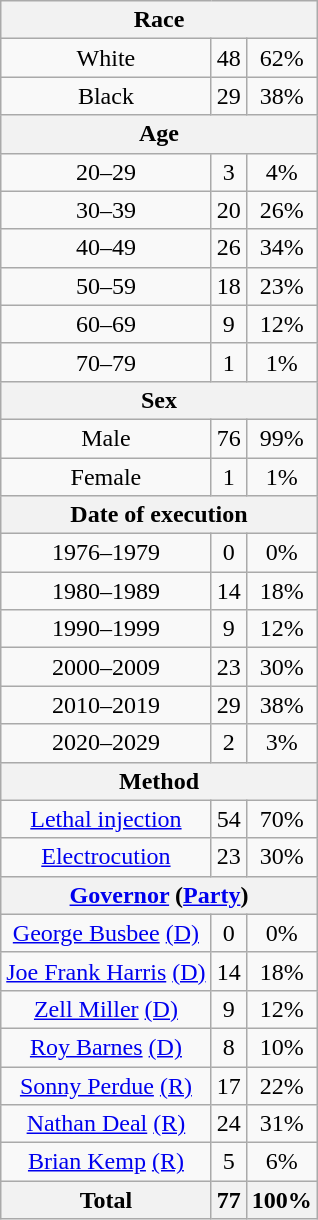<table class="wikitable" style="text-align:center;">
<tr>
<th colspan="3">Race</th>
</tr>
<tr>
<td>White</td>
<td>48</td>
<td>62%</td>
</tr>
<tr>
<td>Black</td>
<td>29</td>
<td>38%</td>
</tr>
<tr>
<th colspan="3">Age</th>
</tr>
<tr>
<td>20–29</td>
<td>3</td>
<td>4%</td>
</tr>
<tr>
<td>30–39</td>
<td>20</td>
<td>26%</td>
</tr>
<tr>
<td>40–49</td>
<td>26</td>
<td>34%</td>
</tr>
<tr>
<td>50–59</td>
<td>18</td>
<td>23%</td>
</tr>
<tr>
<td>60–69</td>
<td>9</td>
<td>12%</td>
</tr>
<tr>
<td>70–79</td>
<td>1</td>
<td>1%</td>
</tr>
<tr>
<th colspan="3">Sex</th>
</tr>
<tr>
<td>Male</td>
<td>76</td>
<td>99%</td>
</tr>
<tr>
<td>Female</td>
<td>1</td>
<td>1%</td>
</tr>
<tr>
<th colspan="3">Date of execution</th>
</tr>
<tr>
<td>1976–1979</td>
<td>0</td>
<td>0%</td>
</tr>
<tr>
<td>1980–1989</td>
<td>14</td>
<td>18%</td>
</tr>
<tr>
<td>1990–1999</td>
<td>9</td>
<td>12%</td>
</tr>
<tr>
<td>2000–2009</td>
<td>23</td>
<td>30%</td>
</tr>
<tr>
<td>2010–2019</td>
<td>29</td>
<td>38%</td>
</tr>
<tr>
<td>2020–2029</td>
<td>2</td>
<td>3%</td>
</tr>
<tr>
<th colspan="3">Method</th>
</tr>
<tr>
<td><a href='#'>Lethal injection</a></td>
<td>54</td>
<td>70%</td>
</tr>
<tr>
<td><a href='#'>Electrocution</a></td>
<td>23</td>
<td>30%</td>
</tr>
<tr>
<th colspan="3"><a href='#'>Governor</a> (<a href='#'>Party</a>)</th>
</tr>
<tr>
<td><a href='#'>George Busbee</a> <a href='#'>(D)</a></td>
<td>0</td>
<td>0%</td>
</tr>
<tr>
<td><a href='#'>Joe Frank Harris</a> <a href='#'>(D)</a></td>
<td>14</td>
<td>18%</td>
</tr>
<tr>
<td><a href='#'>Zell Miller</a> <a href='#'>(D)</a></td>
<td>9</td>
<td>12%</td>
</tr>
<tr>
<td><a href='#'>Roy Barnes</a> <a href='#'>(D)</a></td>
<td>8</td>
<td>10%</td>
</tr>
<tr>
<td><a href='#'>Sonny Perdue</a> <a href='#'>(R)</a></td>
<td>17</td>
<td>22%</td>
</tr>
<tr>
<td><a href='#'>Nathan Deal</a> <a href='#'>(R)</a></td>
<td>24</td>
<td>31%</td>
</tr>
<tr>
<td><a href='#'>Brian Kemp</a> <a href='#'>(R)</a></td>
<td>5</td>
<td>6%</td>
</tr>
<tr>
<th>Total</th>
<th>77</th>
<th>100%</th>
</tr>
</table>
